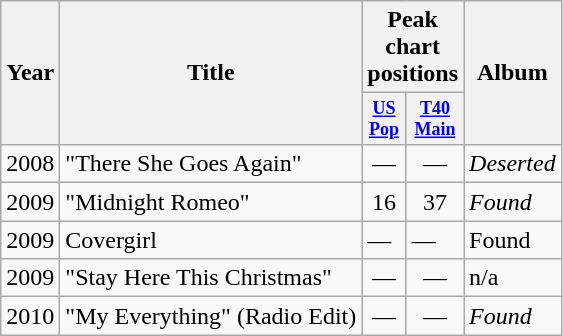<table class="wikitable">
<tr>
<th rowspan="2">Year</th>
<th rowspan="2">Title</th>
<th colspan="2">Peak chart positions</th>
<th rowspan="2">Album</th>
</tr>
<tr style="vertical-align:top;line-height:1.2">
<th style="width:1em;font-size:75%"><a href='#'>US<br>Pop</a><br></th>
<th style="width:1em;font-size:75%"><a href='#'>T40 Main</a><br></th>
</tr>
<tr>
<td>2008</td>
<td>"There She Goes Again"</td>
<td align="center">—</td>
<td align="center">—</td>
<td><em>Deserted</em></td>
</tr>
<tr>
<td>2009</td>
<td>"Midnight Romeo"</td>
<td align="center">16</td>
<td align="center">37</td>
<td><em>Found</em></td>
</tr>
<tr>
<td>2009</td>
<td>Covergirl</td>
<td>—</td>
<td>—</td>
<td>Found</td>
</tr>
<tr>
<td>2009</td>
<td>"Stay Here This Christmas"</td>
<td align="center">—</td>
<td align="center">—</td>
<td>n/a</td>
</tr>
<tr>
<td>2010</td>
<td>"My Everything" (Radio Edit)</td>
<td align="center">—</td>
<td align="center">—</td>
<td><em>Found</em></td>
</tr>
</table>
